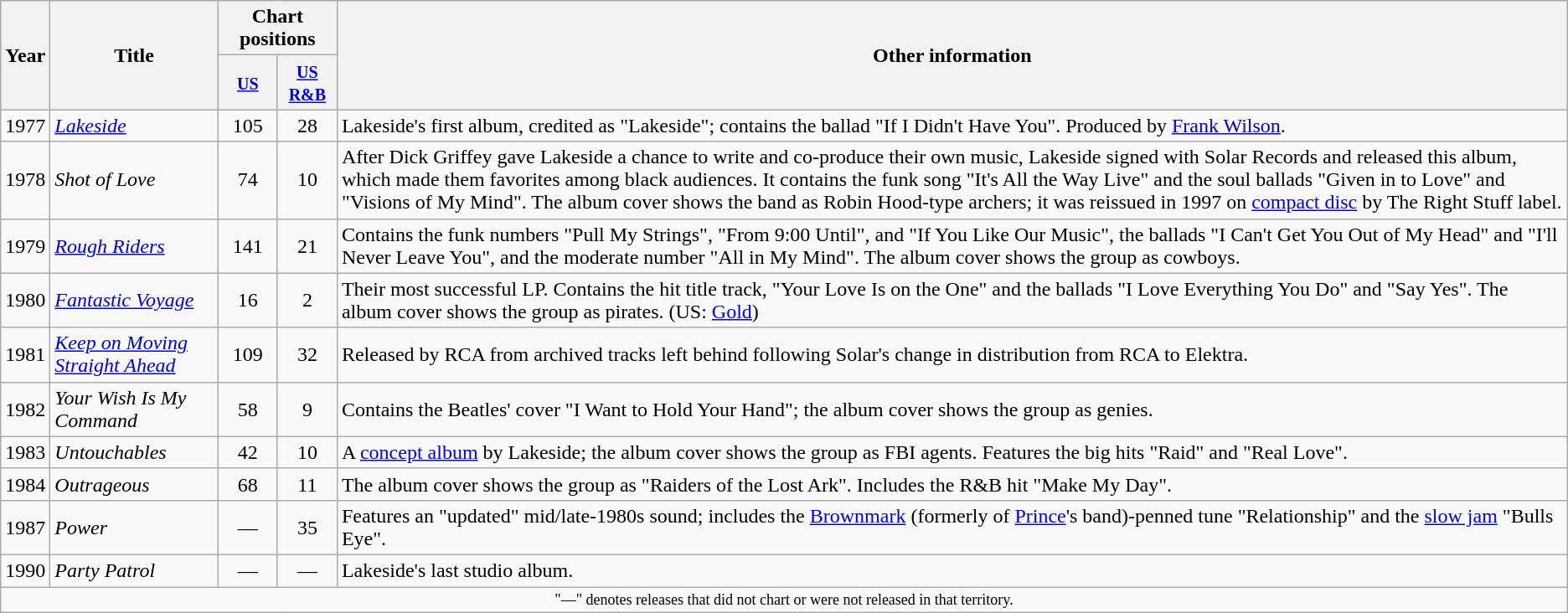<table class="wikitable">
<tr>
<th rowspan="2">Year</th>
<th rowspan="2">Title</th>
<th colspan="2">Chart positions</th>
<th rowspan="2">Other information</th>
</tr>
<tr>
<th width="40"><small><a href='#'>US</a></small><br></th>
<th width="40"><small><a href='#'>US R&B</a></small><br></th>
</tr>
<tr>
<td>1977</td>
<td><em><a href='#'>Lakeside</a></em></td>
<td align="center">105</td>
<td align="center">28</td>
<td>Lakeside's first album, credited as "Lakeside"; contains the ballad "If I Didn't Have You". Produced by <a href='#'>Frank Wilson</a>.</td>
</tr>
<tr>
<td>1978</td>
<td><em>Shot of Love</em></td>
<td align="center">74</td>
<td align="center">10</td>
<td>After Dick Griffey gave Lakeside a chance to write and co-produce their own music, Lakeside signed with Solar Records and released this album, which made them favorites among black audiences. It contains the funk song "It's All the Way Live" and the soul ballads "Given in to Love" and "Visions of My Mind". The album cover shows the band as Robin Hood-type archers; it was reissued in 1997 on <a href='#'>compact disc</a> by The Right Stuff label.</td>
</tr>
<tr>
<td>1979</td>
<td><em><a href='#'>Rough Riders</a></em></td>
<td align="center">141</td>
<td align="center">21</td>
<td>Contains the funk numbers "Pull My Strings", "From 9:00 Until", and "If You Like Our Music", the ballads "I Can't Get You Out of My Head" and "I'll Never Leave You", and the moderate number "All in My Mind". The album cover shows the group as cowboys.</td>
</tr>
<tr>
<td>1980</td>
<td><em><a href='#'>Fantastic Voyage</a></em></td>
<td align="center">16</td>
<td align="center">2</td>
<td>Their most successful LP. Contains the hit title track, "Your Love Is on the One" and the ballads "I Love Everything You Do" and "Say Yes". The album cover shows the group as pirates. (US: <a href='#'>Gold</a>)</td>
</tr>
<tr>
<td>1981</td>
<td><em><a href='#'>Keep on Moving Straight Ahead</a></em></td>
<td align="center">109</td>
<td align="center">32</td>
<td>Released by RCA from archived tracks left behind following Solar's change in distribution from RCA to Elektra.</td>
</tr>
<tr>
<td>1982</td>
<td><em>Your Wish Is My Command</em></td>
<td align="center">58</td>
<td align="center">9</td>
<td>Contains the Beatles' cover "I Want to Hold Your Hand"; the album cover shows the group as genies.</td>
</tr>
<tr>
<td>1983</td>
<td><em>Untouchables</em></td>
<td align="center">42</td>
<td align="center">10</td>
<td>A <a href='#'>concept album</a> by Lakeside; the album cover shows the group as FBI agents. Features the big hits "Raid" and "Real Love".</td>
</tr>
<tr>
<td>1984</td>
<td><em>Outrageous</em></td>
<td align="center">68</td>
<td align="center">11</td>
<td>The album cover shows the group as "Raiders of the Lost Ark". Includes the R&B hit "Make My Day".</td>
</tr>
<tr>
<td>1987</td>
<td><em>Power</em></td>
<td align="center">—</td>
<td align="center">35</td>
<td>Features an "updated" mid/late-1980s sound; includes the <a href='#'>Brownmark</a> (formerly of <a href='#'>Prince</a>'s band)-penned tune "Relationship" and the <a href='#'>slow jam</a> "Bulls Eye".</td>
</tr>
<tr>
<td>1990</td>
<td><em>Party Patrol</em></td>
<td align="center">—</td>
<td align="center">—</td>
<td>Lakeside's last studio album.</td>
</tr>
<tr>
<td colspan="6" style="text-align:center; font-size:9pt;">"—" denotes releases that did not chart or were not released in that territory.</td>
</tr>
</table>
